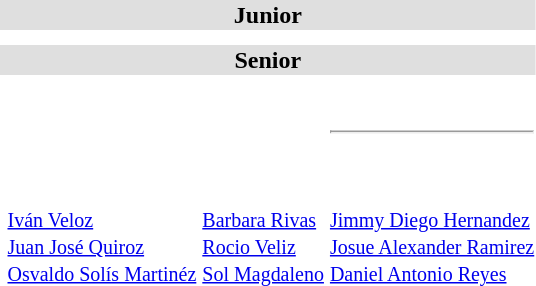<table>
<tr style="background:#dfdfdf;">
<td colspan="4" style="text-align:center;"><strong>Junior</strong></td>
</tr>
<tr>
<th scope=row style="text-align:left"></th>
<td></td>
<td></td>
<td></td>
</tr>
<tr>
<th scope=row style="text-align:left"></th>
<td></td>
<td></td>
<td></td>
</tr>
<tr style="background:#dfdfdf;">
<td colspan="4" style="text-align:center;"><strong>Senior</strong></td>
</tr>
<tr>
<th scope=row style="text-align:left"></th>
<td></td>
<td></td>
<td></td>
</tr>
<tr>
<th scope=row style="text-align:left"></th>
<td></td>
<td></td>
<td></td>
</tr>
<tr>
<th scope=row style="text-align:left"></th>
<td><br></td>
<td><br></td>
<td><br><hr><br></td>
</tr>
<tr>
<th scope=row style="text-align:left"></th>
<td><br><small><a href='#'>Iván Veloz</a><br><a href='#'>Juan José Quiroz</a><br><a href='#'>Osvaldo Solís Martinéz</a></small></td>
<td><br><small><a href='#'>Barbara Rivas</a><br><a href='#'>Rocio Veliz</a><br><a href='#'>Sol Magdaleno</a></small></td>
<td><br><small><a href='#'>Jimmy Diego Hernandez</a><br><a href='#'>Josue Alexander Ramirez</a><br><a href='#'>Daniel Antonio Reyes</a></small></td>
</tr>
<tr>
<th scope=row style="text-align:left"></th>
<td></td>
<td></td>
<td></td>
</tr>
<tr>
<th scope=row style="text-align:left"></th>
<td></td>
<td></td>
<td></td>
</tr>
</table>
